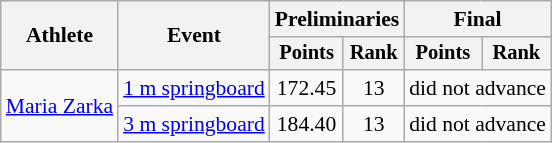<table class="wikitable" style="font-size:90%;">
<tr>
<th rowspan=2>Athlete</th>
<th rowspan=2>Event</th>
<th colspan=2>Preliminaries</th>
<th colspan=2>Final</th>
</tr>
<tr style="font-size:95%">
<th>Points</th>
<th>Rank</th>
<th>Points</th>
<th>Rank</th>
</tr>
<tr align=center>
<td style="text-align:left;" rowspan="2"><a href='#'>Maria Zarka</a></td>
<td align=left><a href='#'>1 m springboard</a></td>
<td>172.45</td>
<td>13</td>
<td colspan=2>did not advance</td>
</tr>
<tr align=center>
<td align=left><a href='#'>3 m springboard</a></td>
<td>184.40</td>
<td>13</td>
<td colspan=2>did not advance</td>
</tr>
</table>
